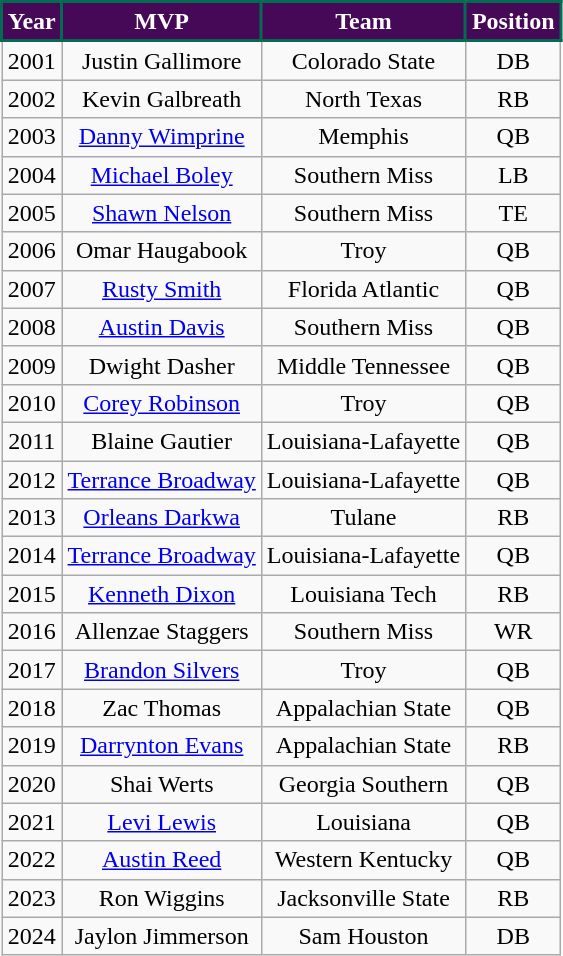<table class="wikitable" style="text-align:center">
<tr>
<th style="background:#460957; color:#FFFFFF; border: 2px solid #046A52;">Year</th>
<th style="background:#460957; color:#FFFFFF; border: 2px solid #046A52;">MVP</th>
<th style="background:#460957; color:#FFFFFF; border: 2px solid #046A52;">Team</th>
<th style="background:#460957; color:#FFFFFF; border: 2px solid #046A52;">Position</th>
</tr>
<tr>
<td>2001</td>
<td>Justin Gallimore</td>
<td>Colorado State</td>
<td>DB</td>
</tr>
<tr>
<td>2002</td>
<td>Kevin Galbreath</td>
<td>North Texas</td>
<td>RB</td>
</tr>
<tr>
<td>2003</td>
<td><a href='#'>Danny Wimprine</a></td>
<td>Memphis</td>
<td>QB</td>
</tr>
<tr>
<td>2004</td>
<td><a href='#'>Michael Boley</a></td>
<td>Southern Miss</td>
<td>LB</td>
</tr>
<tr>
<td>2005</td>
<td><a href='#'>Shawn Nelson</a></td>
<td>Southern Miss</td>
<td>TE</td>
</tr>
<tr>
<td>2006</td>
<td>Omar Haugabook</td>
<td>Troy</td>
<td>QB</td>
</tr>
<tr>
<td>2007</td>
<td><a href='#'>Rusty Smith</a></td>
<td>Florida Atlantic</td>
<td>QB</td>
</tr>
<tr>
<td>2008</td>
<td><a href='#'>Austin Davis</a></td>
<td>Southern Miss</td>
<td>QB</td>
</tr>
<tr>
<td>2009</td>
<td>Dwight Dasher</td>
<td>Middle Tennessee</td>
<td>QB</td>
</tr>
<tr>
<td>2010</td>
<td><a href='#'>Corey Robinson</a></td>
<td>Troy</td>
<td>QB</td>
</tr>
<tr>
<td>2011</td>
<td>Blaine Gautier</td>
<td>Louisiana-Lafayette</td>
<td>QB</td>
</tr>
<tr>
<td>2012</td>
<td><a href='#'>Terrance Broadway</a></td>
<td>Louisiana-Lafayette</td>
<td>QB</td>
</tr>
<tr>
<td>2013</td>
<td><a href='#'>Orleans Darkwa</a></td>
<td>Tulane</td>
<td>RB</td>
</tr>
<tr>
<td>2014</td>
<td><a href='#'>Terrance Broadway</a></td>
<td>Louisiana-Lafayette</td>
<td>QB</td>
</tr>
<tr>
<td>2015</td>
<td><a href='#'>Kenneth Dixon</a></td>
<td>Louisiana Tech</td>
<td>RB</td>
</tr>
<tr>
<td>2016</td>
<td>Allenzae Staggers</td>
<td>Southern Miss</td>
<td>WR</td>
</tr>
<tr>
<td>2017</td>
<td><a href='#'>Brandon Silvers</a></td>
<td>Troy</td>
<td>QB</td>
</tr>
<tr>
<td>2018</td>
<td>Zac Thomas</td>
<td>Appalachian State</td>
<td>QB</td>
</tr>
<tr>
<td>2019</td>
<td><a href='#'>Darrynton Evans</a></td>
<td>Appalachian State</td>
<td>RB</td>
</tr>
<tr>
<td>2020</td>
<td>Shai Werts</td>
<td>Georgia Southern</td>
<td>QB</td>
</tr>
<tr>
<td>2021</td>
<td><a href='#'>Levi Lewis</a></td>
<td>Louisiana</td>
<td>QB</td>
</tr>
<tr>
<td>2022</td>
<td><a href='#'>Austin Reed</a></td>
<td>Western Kentucky</td>
<td>QB</td>
</tr>
<tr>
<td>2023</td>
<td>Ron Wiggins</td>
<td>Jacksonville State</td>
<td>RB</td>
</tr>
<tr>
<td>2024</td>
<td>Jaylon Jimmerson</td>
<td>Sam Houston</td>
<td>DB</td>
</tr>
</table>
